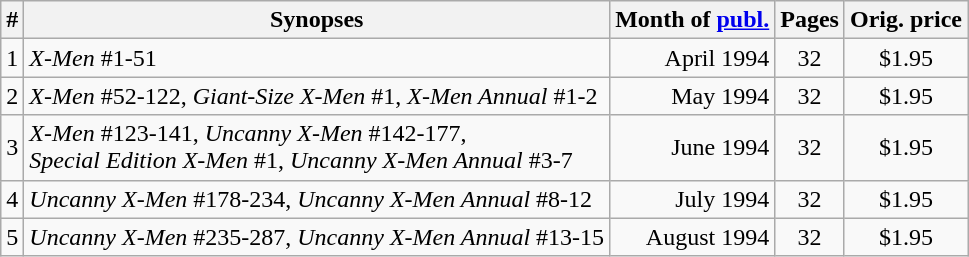<table class="wikitable">
<tr>
<th>#</th>
<th>Synopses</th>
<th>Month of <a href='#'>publ.</a></th>
<th>Pages</th>
<th>Orig. price</th>
</tr>
<tr align="center">
<td>1</td>
<td align="left"><em>X-Men</em> #1-51</td>
<td align="right">April 1994</td>
<td>32</td>
<td>$1.95</td>
</tr>
<tr align="center">
<td>2</td>
<td align="left"><em>X-Men</em> #52-122, <em>Giant-Size X-Men</em> #1, <em>X-Men Annual</em> #1-2</td>
<td align="right">May 1994</td>
<td>32</td>
<td>$1.95</td>
</tr>
<tr align="center">
<td>3</td>
<td align="left"><em>X-Men</em> #123-141, <em>Uncanny X-Men</em> #142-177, <br><em>Special Edition X-Men</em> #1, <em>Uncanny X-Men Annual</em> #3-7</td>
<td align="right">June 1994</td>
<td>32</td>
<td>$1.95</td>
</tr>
<tr align="center">
<td>4</td>
<td align="left"><em>Uncanny X-Men</em> #178-234, <em>Uncanny X-Men Annual</em> #8-12</td>
<td align="right">July 1994</td>
<td>32</td>
<td>$1.95</td>
</tr>
<tr align="center">
<td>5</td>
<td align="left"><em>Uncanny X-Men</em> #235-287, <em>Uncanny X-Men Annual</em> #13-15</td>
<td align="right">August 1994</td>
<td>32</td>
<td>$1.95</td>
</tr>
</table>
